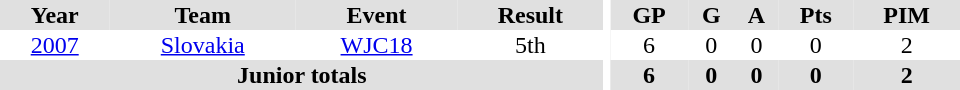<table border="0" cellpadding="1" cellspacing="0" ID="Table3" style="text-align:center; width:40em">
<tr ALIGN="center" bgcolor="#e0e0e0">
<th>Year</th>
<th>Team</th>
<th>Event</th>
<th>Result</th>
<th rowspan="99" bgcolor="#ffffff"></th>
<th>GP</th>
<th>G</th>
<th>A</th>
<th>Pts</th>
<th>PIM</th>
</tr>
<tr>
<td><a href='#'>2007</a></td>
<td><a href='#'>Slovakia</a></td>
<td><a href='#'>WJC18</a></td>
<td>5th</td>
<td>6</td>
<td>0</td>
<td>0</td>
<td>0</td>
<td>2</td>
</tr>
<tr bgcolor="#e0e0e0">
<th colspan="4">Junior totals</th>
<th>6</th>
<th>0</th>
<th>0</th>
<th>0</th>
<th>2</th>
</tr>
</table>
